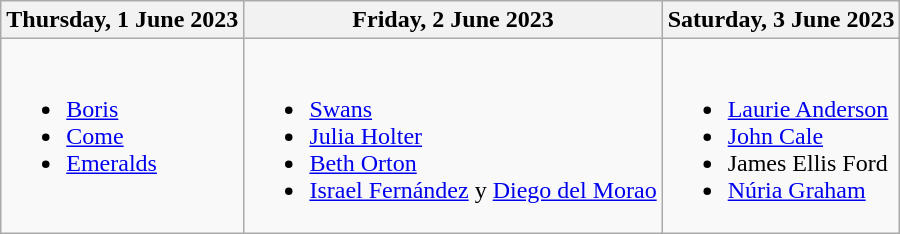<table class="wikitable">
<tr>
<th>Thursday, 1 June 2023</th>
<th>Friday, 2 June 2023</th>
<th>Saturday, 3 June 2023</th>
</tr>
<tr valign="top">
<td><br><ul><li><a href='#'>Boris</a></li><li><a href='#'>Come</a></li><li><a href='#'>Emeralds</a></li></ul></td>
<td><br><ul><li><a href='#'>Swans</a></li><li><a href='#'>Julia Holter</a></li><li><a href='#'>Beth Orton</a></li><li><a href='#'>Israel Fernández</a> y <a href='#'>Diego del Morao</a></li></ul></td>
<td><br><ul><li><a href='#'>Laurie Anderson</a></li><li><a href='#'>John Cale</a></li><li>James Ellis Ford</li><li><a href='#'>Núria Graham</a></li></ul></td>
</tr>
</table>
